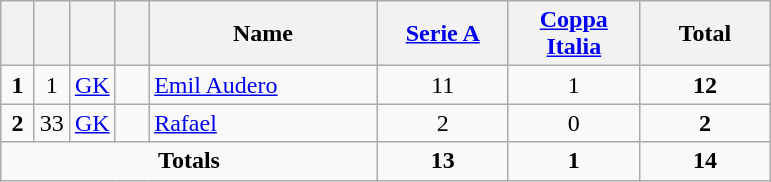<table class="wikitable" style="text-align:center">
<tr>
<th width=15></th>
<th width=15></th>
<th width=15></th>
<th width=15></th>
<th width=145>Name</th>
<th width=80><strong><a href='#'>Serie A</a></strong></th>
<th width=80><strong><a href='#'>Coppa Italia</a></strong></th>
<th width=80>Total</th>
</tr>
<tr>
<td><strong>1</strong></td>
<td>1</td>
<td><a href='#'>GK</a></td>
<td></td>
<td align=left><a href='#'>Emil Audero</a></td>
<td>11</td>
<td>1</td>
<td><strong>12</strong></td>
</tr>
<tr>
<td><strong>2</strong></td>
<td>33</td>
<td><a href='#'>GK</a></td>
<td></td>
<td align=left><a href='#'>Rafael</a></td>
<td>2</td>
<td>0</td>
<td><strong>2</strong></td>
</tr>
<tr>
<td colspan=5><strong>Totals</strong></td>
<td><strong>13</strong></td>
<td><strong>1</strong></td>
<td><strong>14</strong></td>
</tr>
</table>
